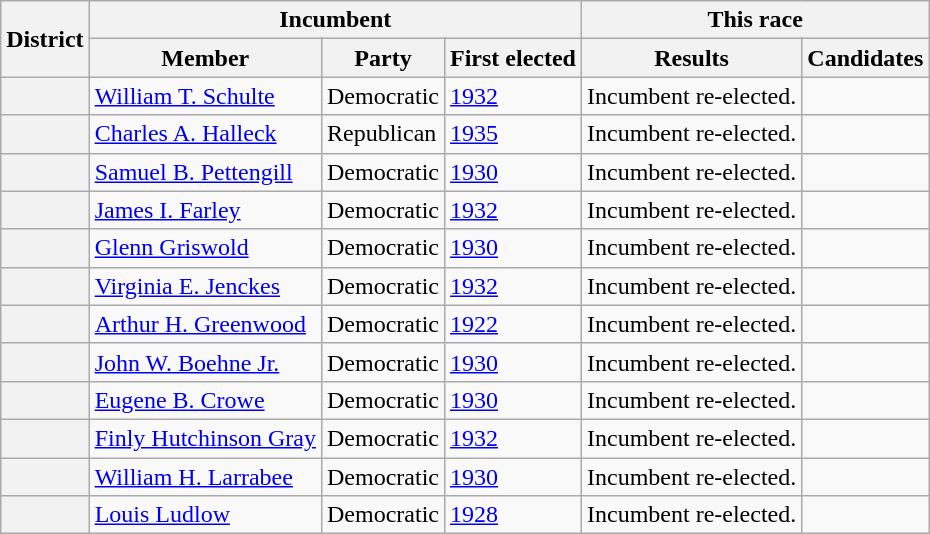<table class=wikitable>
<tr>
<th rowspan=2>District</th>
<th colspan=3>Incumbent</th>
<th colspan=2>This race</th>
</tr>
<tr>
<th>Member</th>
<th>Party</th>
<th>First elected</th>
<th>Results</th>
<th>Candidates</th>
</tr>
<tr>
<th></th>
<td><a href='#'>William T. Schulte</a></td>
<td>Democratic</td>
<td><a href='#'>1932</a></td>
<td>Incumbent re-elected.</td>
<td nowrap></td>
</tr>
<tr>
<th></th>
<td><a href='#'>Charles A. Halleck</a></td>
<td>Republican</td>
<td><a href='#'>1935 </a></td>
<td>Incumbent re-elected.</td>
<td nowrap></td>
</tr>
<tr>
<th></th>
<td><a href='#'>Samuel B. Pettengill</a></td>
<td>Democratic</td>
<td><a href='#'>1930</a></td>
<td>Incumbent re-elected.</td>
<td nowrap></td>
</tr>
<tr>
<th></th>
<td><a href='#'>James I. Farley</a></td>
<td>Democratic</td>
<td><a href='#'>1932</a></td>
<td>Incumbent re-elected.</td>
<td nowrap></td>
</tr>
<tr>
<th></th>
<td><a href='#'>Glenn Griswold</a></td>
<td>Democratic</td>
<td><a href='#'>1930</a></td>
<td>Incumbent re-elected.</td>
<td nowrap></td>
</tr>
<tr>
<th></th>
<td><a href='#'>Virginia E. Jenckes</a></td>
<td>Democratic</td>
<td><a href='#'>1932</a></td>
<td>Incumbent re-elected.</td>
<td nowrap></td>
</tr>
<tr>
<th></th>
<td><a href='#'>Arthur H. Greenwood</a></td>
<td>Democratic</td>
<td><a href='#'>1922</a></td>
<td>Incumbent re-elected.</td>
<td nowrap></td>
</tr>
<tr>
<th></th>
<td><a href='#'>John W. Boehne Jr.</a></td>
<td>Democratic</td>
<td><a href='#'>1930</a></td>
<td>Incumbent re-elected.</td>
<td nowrap></td>
</tr>
<tr>
<th></th>
<td><a href='#'>Eugene B. Crowe</a></td>
<td>Democratic</td>
<td><a href='#'>1930</a></td>
<td>Incumbent re-elected.</td>
<td nowrap></td>
</tr>
<tr>
<th></th>
<td><a href='#'>Finly Hutchinson Gray</a></td>
<td>Democratic</td>
<td><a href='#'>1932</a></td>
<td>Incumbent re-elected.</td>
<td nowrap></td>
</tr>
<tr>
<th></th>
<td><a href='#'>William H. Larrabee</a></td>
<td>Democratic</td>
<td><a href='#'>1930</a></td>
<td>Incumbent re-elected.</td>
<td nowrap></td>
</tr>
<tr>
<th></th>
<td><a href='#'>Louis Ludlow</a></td>
<td>Democratic</td>
<td><a href='#'>1928</a></td>
<td>Incumbent re-elected.</td>
<td nowrap></td>
</tr>
</table>
